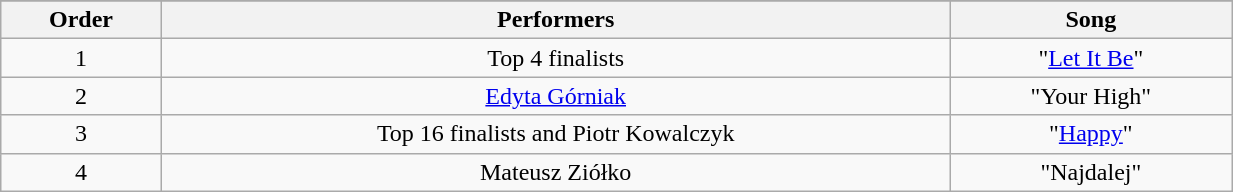<table class="wikitable" style="text-align:center; width:65%;">
<tr>
</tr>
<tr>
<th>Order</th>
<th>Performers</th>
<th>Song</th>
</tr>
<tr>
<td>1</td>
<td>Top 4 finalists</td>
<td>"<a href='#'>Let It Be</a>"</td>
</tr>
<tr>
<td>2</td>
<td><a href='#'>Edyta Górniak</a></td>
<td>"Your High"</td>
</tr>
<tr>
<td>3</td>
<td>Top 16 finalists and Piotr Kowalczyk</td>
<td>"<a href='#'>Happy</a>"</td>
</tr>
<tr>
<td>4</td>
<td>Mateusz Ziółko</td>
<td>"Najdalej"</td>
</tr>
</table>
